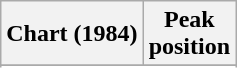<table class="wikitable sortable plainrowheaders">
<tr>
<th scope="col">Chart (1984)</th>
<th scope="col">Peak<br>position</th>
</tr>
<tr>
</tr>
<tr>
</tr>
<tr>
</tr>
</table>
